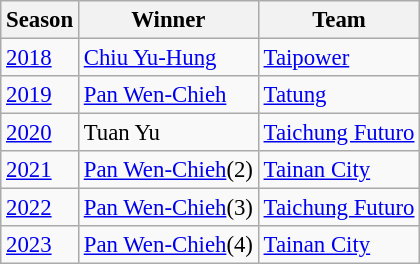<table class="wikitable" style="font-size:95%;">
<tr>
<th>Season</th>
<th>Winner</th>
<th>Team</th>
</tr>
<tr>
<td><a href='#'> 2018</a></td>
<td> <a href='#'> Chiu Yu-Hung</a></td>
<td><a href='#'> Taipower</a></td>
</tr>
<tr>
<td><a href='#'>2019</a></td>
<td> <a href='#'> Pan Wen-Chieh</a></td>
<td><a href='#'> Tatung</a></td>
</tr>
<tr>
<td><a href='#'>2020</a></td>
<td> Tuan Yu</td>
<td><a href='#'>Taichung Futuro</a></td>
</tr>
<tr>
<td><a href='#'>2021</a></td>
<td> <a href='#'> Pan Wen-Chieh</a>(2)</td>
<td><a href='#'> Tainan City</a></td>
</tr>
<tr>
<td><a href='#'>2022</a></td>
<td> <a href='#'> Pan Wen-Chieh</a>(3)</td>
<td><a href='#'> Taichung Futuro</a></td>
</tr>
<tr>
<td><a href='#'> 2023</a></td>
<td> <a href='#'> Pan Wen-Chieh</a>(4)</td>
<td><a href='#'> Tainan City</a></td>
</tr>
</table>
